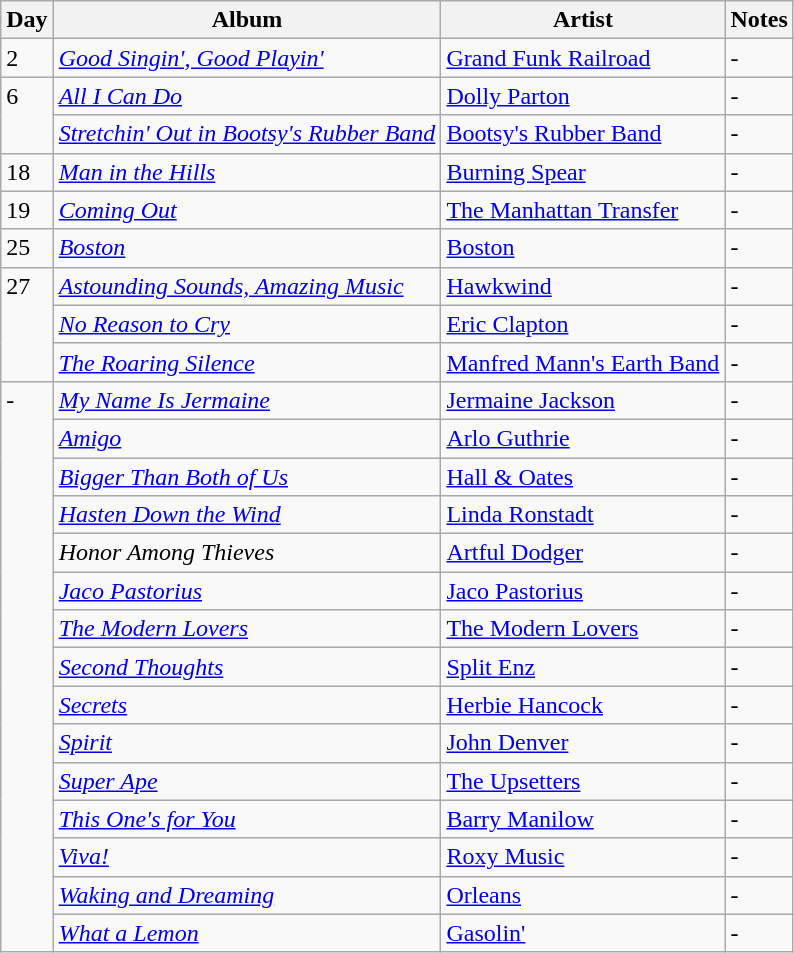<table class="wikitable">
<tr>
<th>Day</th>
<th>Album</th>
<th>Artist</th>
<th>Notes</th>
</tr>
<tr>
<td style="vertical-align:top;">2</td>
<td><em><a href='#'>Good Singin', Good Playin'</a></em></td>
<td><a href='#'>Grand Funk Railroad</a></td>
<td>-</td>
</tr>
<tr>
<td rowspan="2" style="vertical-align:top;">6</td>
<td><em><a href='#'>All I Can Do</a></em></td>
<td><a href='#'>Dolly Parton</a></td>
<td>-</td>
</tr>
<tr>
<td><em><a href='#'>Stretchin' Out in Bootsy's Rubber Band</a></em></td>
<td><a href='#'>Bootsy's Rubber Band</a></td>
<td>-</td>
</tr>
<tr>
<td style="vertical-align:top;">18</td>
<td><em><a href='#'>Man in the Hills</a></em></td>
<td><a href='#'>Burning Spear</a></td>
<td>-</td>
</tr>
<tr>
<td style="vertical-align:top;">19</td>
<td><em><a href='#'>Coming Out</a></em></td>
<td><a href='#'>The Manhattan Transfer</a></td>
<td>-</td>
</tr>
<tr>
<td style="vertical-align:top;">25</td>
<td><em><a href='#'>Boston</a></em></td>
<td><a href='#'>Boston</a></td>
<td>-</td>
</tr>
<tr>
<td rowspan="3" style="vertical-align:top;">27</td>
<td><em><a href='#'>Astounding Sounds, Amazing Music</a></em></td>
<td><a href='#'>Hawkwind</a></td>
<td>-</td>
</tr>
<tr>
<td><em><a href='#'>No Reason to Cry</a></em></td>
<td><a href='#'>Eric Clapton</a></td>
<td>-</td>
</tr>
<tr>
<td><em><a href='#'>The Roaring Silence</a></em></td>
<td><a href='#'>Manfred Mann's Earth Band</a></td>
<td>-</td>
</tr>
<tr>
<td rowspan="15" style="vertical-align:top;">-</td>
<td><em><a href='#'>My Name Is Jermaine</a></em></td>
<td><a href='#'>Jermaine Jackson</a></td>
<td>-</td>
</tr>
<tr>
<td><em><a href='#'>Amigo</a></em></td>
<td><a href='#'>Arlo Guthrie</a></td>
<td>-</td>
</tr>
<tr>
<td><em><a href='#'>Bigger Than Both of Us</a></em></td>
<td><a href='#'>Hall & Oates</a></td>
<td>-</td>
</tr>
<tr>
<td><em><a href='#'>Hasten Down the Wind</a></em></td>
<td><a href='#'>Linda Ronstadt</a></td>
<td>-</td>
</tr>
<tr>
<td><em>Honor Among Thieves</em></td>
<td><a href='#'>Artful Dodger</a></td>
<td>-</td>
</tr>
<tr>
<td><em><a href='#'>Jaco Pastorius</a></em></td>
<td><a href='#'>Jaco Pastorius</a></td>
<td>-</td>
</tr>
<tr>
<td><em><a href='#'>The Modern Lovers</a></em></td>
<td><a href='#'>The Modern Lovers</a></td>
<td>-</td>
</tr>
<tr>
<td><em><a href='#'>Second Thoughts</a></em></td>
<td><a href='#'>Split Enz</a></td>
<td>-</td>
</tr>
<tr>
<td><em><a href='#'>Secrets</a></em></td>
<td><a href='#'>Herbie Hancock</a></td>
<td>-</td>
</tr>
<tr>
<td><em><a href='#'>Spirit</a></em></td>
<td><a href='#'>John Denver</a></td>
<td>-</td>
</tr>
<tr>
<td><em><a href='#'>Super Ape</a></em></td>
<td><a href='#'>The Upsetters</a></td>
<td>-</td>
</tr>
<tr>
<td><em><a href='#'>This One's for You</a></em></td>
<td><a href='#'>Barry Manilow</a></td>
<td>-</td>
</tr>
<tr>
<td><em><a href='#'>Viva!</a></em></td>
<td><a href='#'>Roxy Music</a></td>
<td>-</td>
</tr>
<tr>
<td><em><a href='#'>Waking and Dreaming</a></em></td>
<td><a href='#'>Orleans</a></td>
<td>-</td>
</tr>
<tr>
<td><em><a href='#'>What a Lemon</a></em></td>
<td><a href='#'>Gasolin'</a></td>
<td>-</td>
</tr>
</table>
